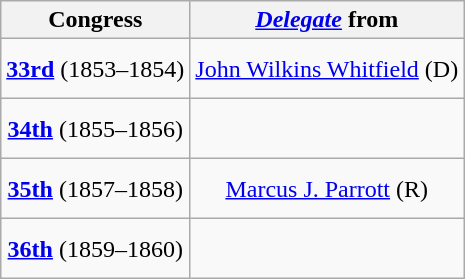<table class=wikitable style="text-align:center">
<tr>
<th>Congress</th>
<th><em><a href='#'>Delegate</a></em> from<br></th>
</tr>
<tr style="height:2.5em">
<td><strong><a href='#'>33rd</a></strong> (1853–1854)</td>
<td><a href='#'>John Wilkins Whitfield</a> (D)</td>
</tr>
<tr style="height:2.5em">
<td><strong><a href='#'>34th</a></strong> (1855–1856)</td>
</tr>
<tr style="height:2.5em">
<td><strong><a href='#'>35th</a></strong> (1857–1858)</td>
<td><a href='#'>Marcus J. Parrott</a> (R)</td>
</tr>
<tr style="height:2.5em">
<td><strong><a href='#'>36th</a></strong> (1859–1860)</td>
</tr>
</table>
